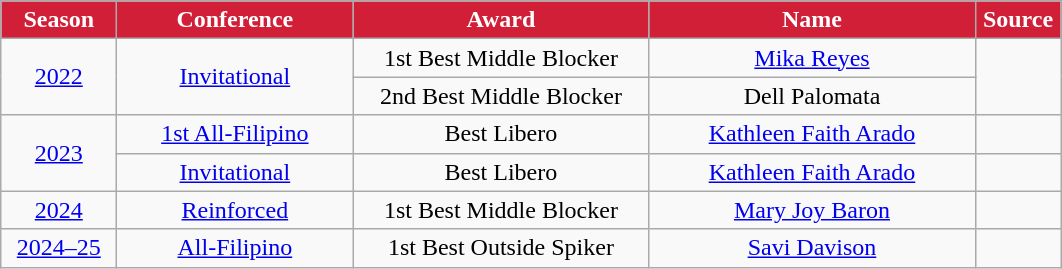<table class="wikitable">
<tr>
<th width=70px style="background:#d11f37; color:white">Season</th>
<th width=150px style="background:#d11f37; color:white">Conference</th>
<th width=190px style="background:#d11f37; color:white">Award</th>
<th width=210px style="background:#d11f37; color:white">Name</th>
<th width=50px style="background:#d11f37; color:white">Source</th>
</tr>
<tr align=center>
<td rowspan="2"><a href='#'>2022</a></td>
<td rowspan="2"><a href='#'>Invitational</a></td>
<td>1st Best Middle Blocker</td>
<td> <a href='#'>Mika Reyes</a></td>
<td rowspan="2"></td>
</tr>
<tr align=center>
<td>2nd Best Middle Blocker</td>
<td> Dell Palomata</td>
</tr>
<tr align=center>
<td rowspan="2"><a href='#'>2023</a></td>
<td><a href='#'>1st All-Filipino</a></td>
<td>Best Libero</td>
<td> <a href='#'>Kathleen Faith Arado</a></td>
<td></td>
</tr>
<tr align=center>
<td><a href='#'>Invitational</a></td>
<td>Best Libero</td>
<td> <a href='#'>Kathleen Faith Arado</a></td>
<td></td>
</tr>
<tr align=center>
<td><a href='#'>2024</a></td>
<td><a href='#'>Reinforced</a></td>
<td>1st Best Middle Blocker</td>
<td> <a href='#'>Mary Joy Baron</a></td>
<td></td>
</tr>
<tr align=center>
<td><a href='#'>2024–25</a></td>
<td><a href='#'>All-Filipino</a></td>
<td>1st Best Outside Spiker</td>
<td>  <a href='#'>Savi Davison</a></td>
<td></td>
</tr>
</table>
